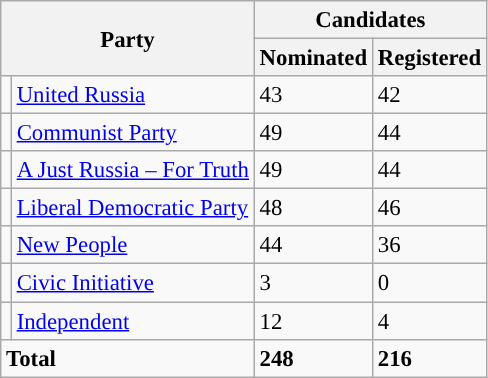<table class="wikitable sortable" style="background: #f9f9f9; text-align:left; font-size: 95%">
<tr>
<th align=center rowspan=2 colspan=2>Party</th>
<th align=center colspan=2>Candidates</th>
</tr>
<tr>
<th align=center>Nominated</th>
<th align=center>Registered</th>
</tr>
<tr>
<td></td>
<td><a href='#'>United Russia</a></td>
<td>43</td>
<td>42</td>
</tr>
<tr>
<td></td>
<td><a href='#'>Communist Party</a></td>
<td>49</td>
<td>44</td>
</tr>
<tr>
<td></td>
<td><a href='#'>A Just Russia – For Truth</a></td>
<td>49</td>
<td>44</td>
</tr>
<tr>
<td></td>
<td><a href='#'>Liberal Democratic Party</a></td>
<td>48</td>
<td>46</td>
</tr>
<tr>
<td></td>
<td><a href='#'>New People</a></td>
<td>44</td>
<td>36</td>
</tr>
<tr>
<td></td>
<td><a href='#'>Civic Initiative</a></td>
<td>3</td>
<td>0</td>
</tr>
<tr>
<td></td>
<td><a href='#'>Independent</a></td>
<td>12</td>
<td>4</td>
</tr>
<tr>
<td colspan=2><strong>Total</strong></td>
<td><strong>248</strong></td>
<td><strong>216</strong></td>
</tr>
</table>
